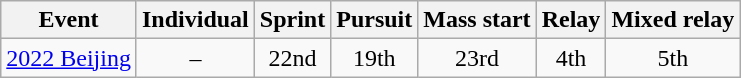<table class="wikitable" style="text-align:center">
<tr>
<th>Event</th>
<th>Individual</th>
<th>Sprint</th>
<th>Pursuit</th>
<th>Mass start</th>
<th>Relay</th>
<th>Mixed relay</th>
</tr>
<tr>
<td align=left> <a href='#'>2022 Beijing</a></td>
<td>–</td>
<td>22nd</td>
<td>19th</td>
<td>23rd</td>
<td>4th</td>
<td>5th</td>
</tr>
</table>
